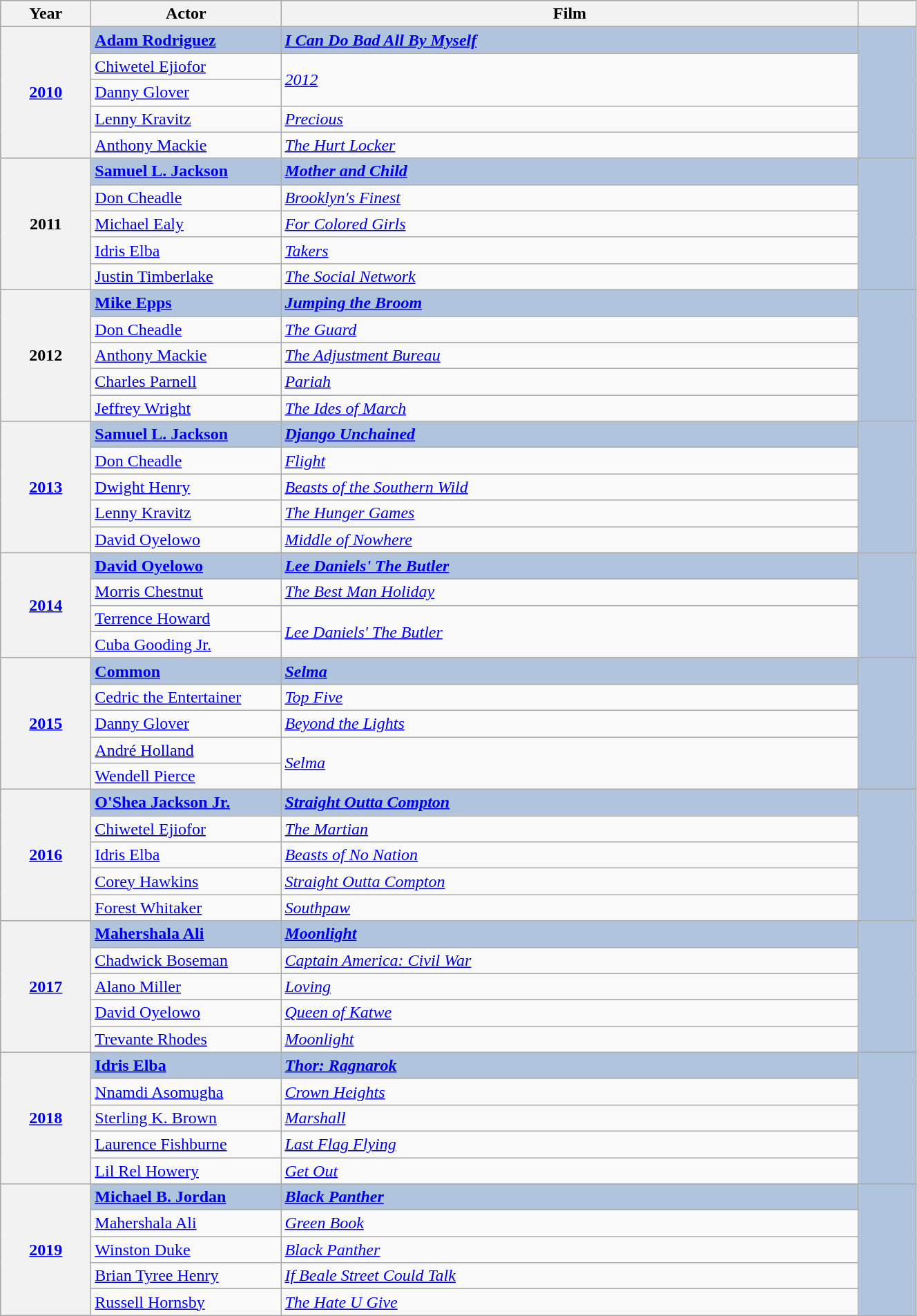<table class="wikitable" style="width:70%;">
<tr style="background:#bebebe;">
<th scope="col" style="width:5em;">Year</th>
<th scope="col" style="width:11em;">Actor</th>
<th scope="col">Film</th>
<th scope="col" style="width:3em;"></th>
</tr>
<tr style="background:#B0C4DE; font-weight:bold;">
<th scope="row" rowspan="5"><a href='#'>2010</a></th>
<td><a href='#'>Adam Rodriguez</a></td>
<td><em><a href='#'>I Can Do Bad All By Myself</a></em></td>
<td rowspan="5" style="text-align:center;"></td>
</tr>
<tr>
<td><a href='#'>Chiwetel Ejiofor</a></td>
<td rowspan="2"><em><a href='#'>2012</a></em></td>
</tr>
<tr>
<td><a href='#'>Danny Glover</a></td>
</tr>
<tr>
<td><a href='#'>Lenny Kravitz</a></td>
<td><em><a href='#'>Precious</a></em></td>
</tr>
<tr>
<td><a href='#'>Anthony Mackie</a></td>
<td><em><a href='#'>The Hurt Locker</a></em></td>
</tr>
<tr style="background:#B0C4DE; font-weight:bold;">
<th scope="row" rowspan="5">2011</th>
<td><a href='#'>Samuel L. Jackson</a></td>
<td><em><a href='#'>Mother and Child</a></em></td>
<td rowspan="5" style="text-align:center;"></td>
</tr>
<tr>
<td><a href='#'>Don Cheadle</a></td>
<td><em><a href='#'>Brooklyn's Finest</a></em></td>
</tr>
<tr>
<td><a href='#'>Michael Ealy</a></td>
<td><em><a href='#'>For Colored Girls</a></em></td>
</tr>
<tr>
<td><a href='#'>Idris Elba</a></td>
<td><em><a href='#'>Takers</a></em></td>
</tr>
<tr>
<td><a href='#'>Justin Timberlake</a></td>
<td><em><a href='#'>The Social Network</a></em></td>
</tr>
<tr style="background:#B0C4DE; font-weight:bold;">
<th scope="row" rowspan="5">2012</th>
<td><a href='#'>Mike Epps</a></td>
<td><em><a href='#'>Jumping the Broom</a></em></td>
<td rowspan="5" style="text-align:center;"></td>
</tr>
<tr>
<td><a href='#'>Don Cheadle</a></td>
<td><em><a href='#'>The Guard</a></em></td>
</tr>
<tr>
<td><a href='#'>Anthony Mackie</a></td>
<td><em><a href='#'>The Adjustment Bureau</a></em></td>
</tr>
<tr>
<td><a href='#'>Charles Parnell</a></td>
<td><em><a href='#'>Pariah</a></em></td>
</tr>
<tr>
<td><a href='#'>Jeffrey Wright</a></td>
<td><em><a href='#'>The Ides of March</a></em></td>
</tr>
<tr style="background:#B0C4DE; font-weight:bold;">
<th scope="row" rowspan="5"><a href='#'>2013</a></th>
<td><a href='#'>Samuel L. Jackson</a></td>
<td><em><a href='#'>Django Unchained</a></em></td>
<td rowspan="5" style="text-align:center;"></td>
</tr>
<tr>
<td><a href='#'>Don Cheadle</a></td>
<td><em><a href='#'>Flight</a></em></td>
</tr>
<tr>
<td><a href='#'>Dwight Henry</a></td>
<td><em><a href='#'>Beasts of the Southern Wild</a></em></td>
</tr>
<tr>
<td><a href='#'>Lenny Kravitz</a></td>
<td><em><a href='#'>The Hunger Games</a></em></td>
</tr>
<tr>
<td><a href='#'>David Oyelowo</a></td>
<td><em><a href='#'>Middle of Nowhere</a></em></td>
</tr>
<tr style="background:#B0C4DE; font-weight:bold;">
<th scope="row" rowspan="5"><a href='#'>2014</a></th>
<td><a href='#'>David Oyelowo</a></td>
<td><em><a href='#'>Lee Daniels' The Butler</a></em></td>
<td rowspan="5" style="text-align:center;"></td>
</tr>
<tr>
<td><a href='#'>Morris Chestnut</a></td>
<td rowspan="2"><em><a href='#'>The Best Man Holiday</a></em></td>
</tr>
<tr>
<td rowspan="2"><a href='#'>Terrence Howard</a></td>
</tr>
<tr>
<td rowspan="2"><em><a href='#'>Lee Daniels' The Butler</a></em></td>
</tr>
<tr>
<td><a href='#'>Cuba Gooding Jr.</a></td>
</tr>
<tr style="background:#B0C4DE; font-weight:bold;">
<th scope="row" rowspan="5"><a href='#'>2015</a></th>
<td><a href='#'>Common</a></td>
<td><em><a href='#'>Selma</a></em></td>
<td rowspan="5" style="text-align:center;"></td>
</tr>
<tr>
<td><a href='#'>Cedric the Entertainer</a></td>
<td><em><a href='#'>Top Five</a></em></td>
</tr>
<tr>
<td><a href='#'>Danny Glover</a></td>
<td><em><a href='#'>Beyond the Lights</a></em></td>
</tr>
<tr>
<td><a href='#'>André Holland</a></td>
<td rowspan="2"><em><a href='#'>Selma</a></em></td>
</tr>
<tr>
<td><a href='#'>Wendell Pierce</a></td>
</tr>
<tr style="background:#B0C4DE; font-weight:bold;">
<th scope="row" rowspan="5"><a href='#'>2016</a></th>
<td><a href='#'>O'Shea Jackson Jr.</a></td>
<td><em><a href='#'>Straight Outta Compton</a></em></td>
<td rowspan="5" style="text-align:center;"></td>
</tr>
<tr>
<td><a href='#'>Chiwetel Ejiofor</a></td>
<td><em><a href='#'>The Martian</a></em></td>
</tr>
<tr>
<td><a href='#'>Idris Elba</a></td>
<td><em><a href='#'>Beasts of No Nation</a></em></td>
</tr>
<tr>
<td><a href='#'>Corey Hawkins</a></td>
<td><em><a href='#'>Straight Outta Compton</a></em></td>
</tr>
<tr>
<td><a href='#'>Forest Whitaker</a></td>
<td><em><a href='#'>Southpaw</a></em></td>
</tr>
<tr style="background:#B0C4DE; font-weight:bold;">
<th scope="row" rowspan="5"><a href='#'>2017</a></th>
<td><a href='#'>Mahershala Ali</a></td>
<td><em><a href='#'>Moonlight</a></em></td>
<td rowspan="5" style="text-align:center;"></td>
</tr>
<tr>
<td><a href='#'>Chadwick Boseman</a></td>
<td><em><a href='#'>Captain America: Civil War</a></em></td>
</tr>
<tr>
<td><a href='#'>Alano Miller</a></td>
<td><em><a href='#'>Loving</a></em></td>
</tr>
<tr>
<td><a href='#'>David Oyelowo</a></td>
<td><em><a href='#'>Queen of Katwe</a></em></td>
</tr>
<tr>
<td><a href='#'>Trevante Rhodes</a></td>
<td><em><a href='#'>Moonlight</a></em></td>
</tr>
<tr style="background:#B0C4DE; font-weight:bold;">
<th scope="row" rowspan="5"><a href='#'>2018</a></th>
<td><a href='#'>Idris Elba</a></td>
<td><em><a href='#'>Thor: Ragnarok</a></em></td>
<td rowspan="5" style="text-align:center;"></td>
</tr>
<tr>
<td><a href='#'>Nnamdi Asomugha</a></td>
<td><em><a href='#'>Crown Heights</a></em></td>
</tr>
<tr>
<td><a href='#'>Sterling K. Brown</a></td>
<td><em><a href='#'>Marshall</a></em></td>
</tr>
<tr>
<td><a href='#'>Laurence Fishburne</a></td>
<td><em><a href='#'>Last Flag Flying</a></em></td>
</tr>
<tr>
<td><a href='#'>Lil Rel Howery</a></td>
<td><em><a href='#'>Get Out</a></em></td>
</tr>
<tr style="background:#B0C4DE; font-weight:bold;">
<th scope="row" rowspan="5"><a href='#'>2019</a></th>
<td><a href='#'>Michael B. Jordan</a></td>
<td><em><a href='#'>Black Panther</a></em></td>
<td rowspan="5" align="center"></td>
</tr>
<tr>
<td><a href='#'>Mahershala Ali</a></td>
<td><em><a href='#'>Green Book</a></em></td>
</tr>
<tr>
<td><a href='#'>Winston Duke</a></td>
<td><em><a href='#'>Black Panther</a></em></td>
</tr>
<tr>
<td><a href='#'>Brian Tyree Henry</a></td>
<td><em><a href='#'>If Beale Street Could Talk</a></em></td>
</tr>
<tr>
<td><a href='#'>Russell Hornsby</a></td>
<td><em><a href='#'>The Hate U Give</a></em></td>
</tr>
</table>
